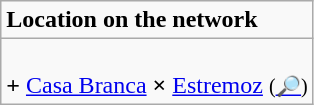<table role="presentation" class="wikitable mw-collapsible mw-collapsed floatright">
<tr>
<td><strong>Location on the network</strong></td>
</tr>
<tr>
<td><br><span><strong>+</strong> <a href='#'>Casa Branca</a></span> <span><strong>×</strong> <a href='#'>Estremoz</a></span> <small>(<a href='#'>🔎</a>)</small></td>
</tr>
</table>
